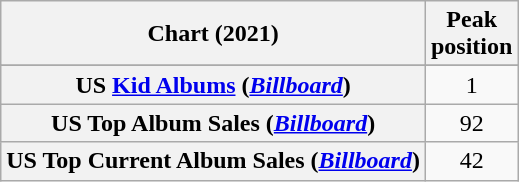<table class="wikitable sortable plainrowheaders" style="text-align:center">
<tr>
<th scope="col">Chart (2021)</th>
<th scope="col">Peak<br>position</th>
</tr>
<tr>
</tr>
<tr>
</tr>
<tr>
</tr>
<tr>
<th scope="row">US <a href='#'>Kid Albums</a> (<em><a href='#'>Billboard</a></em>)</th>
<td>1</td>
</tr>
<tr>
<th scope="row">US Top Album Sales (<em><a href='#'>Billboard</a></em>)</th>
<td>92</td>
</tr>
<tr>
<th scope="row">US Top Current Album Sales (<em><a href='#'>Billboard</a></em>)</th>
<td>42</td>
</tr>
</table>
